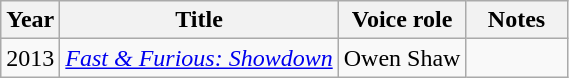<table class="wikitable sortable">
<tr>
<th>Year</th>
<th>Title</th>
<th>Voice role</th>
<th width=60>Notes</th>
</tr>
<tr>
<td>2013</td>
<td><em><a href='#'>Fast & Furious: Showdown</a></em></td>
<td>Owen Shaw</td>
<td></td>
</tr>
</table>
